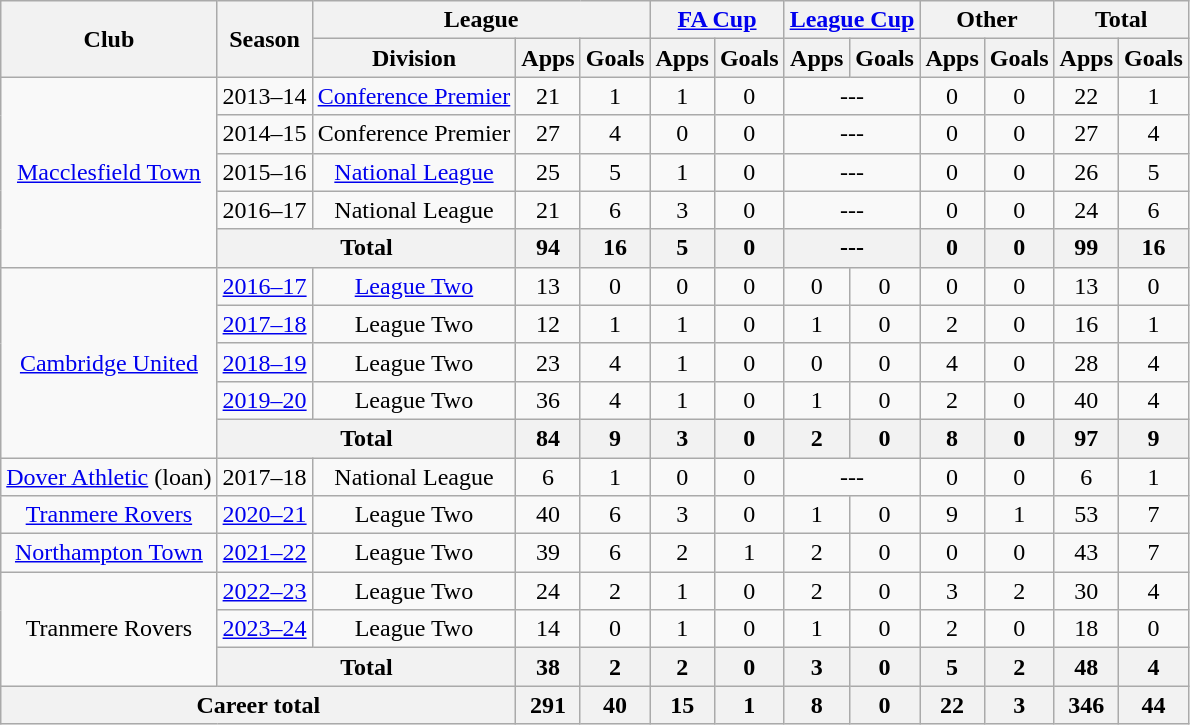<table class="wikitable" style="text-align:center">
<tr>
<th rowspan="2">Club</th>
<th rowspan="2">Season</th>
<th colspan="3">League</th>
<th colspan="2"><a href='#'>FA Cup</a></th>
<th colspan="2"><a href='#'>League Cup</a></th>
<th colspan="2">Other</th>
<th colspan="2">Total</th>
</tr>
<tr>
<th>Division</th>
<th>Apps</th>
<th>Goals</th>
<th>Apps</th>
<th>Goals</th>
<th>Apps</th>
<th>Goals</th>
<th>Apps</th>
<th>Goals</th>
<th>Apps</th>
<th>Goals</th>
</tr>
<tr>
<td rowspan="5"><a href='#'>Macclesfield Town</a></td>
<td>2013–14</td>
<td><a href='#'>Conference Premier</a></td>
<td>21</td>
<td>1</td>
<td>1</td>
<td>0</td>
<td colspan="2">---</td>
<td>0</td>
<td>0</td>
<td>22</td>
<td>1</td>
</tr>
<tr>
<td>2014–15</td>
<td>Conference Premier</td>
<td>27</td>
<td>4</td>
<td>0</td>
<td>0</td>
<td colspan="2">---</td>
<td>0</td>
<td>0</td>
<td>27</td>
<td>4</td>
</tr>
<tr>
<td>2015–16</td>
<td><a href='#'>National League</a></td>
<td>25</td>
<td>5</td>
<td>1</td>
<td>0</td>
<td colspan="2">---</td>
<td>0</td>
<td>0</td>
<td>26</td>
<td>5</td>
</tr>
<tr>
<td>2016–17</td>
<td>National League</td>
<td>21</td>
<td>6</td>
<td>3</td>
<td>0</td>
<td colspan="2">---</td>
<td>0</td>
<td>0</td>
<td>24</td>
<td>6</td>
</tr>
<tr>
<th colspan="2">Total</th>
<th>94</th>
<th>16</th>
<th>5</th>
<th>0</th>
<th colspan="2">---</th>
<th>0</th>
<th>0</th>
<th>99</th>
<th>16</th>
</tr>
<tr>
<td rowspan="5"><a href='#'>Cambridge United</a></td>
<td><a href='#'>2016–17</a></td>
<td><a href='#'>League Two</a></td>
<td>13</td>
<td>0</td>
<td>0</td>
<td>0</td>
<td>0</td>
<td>0</td>
<td>0</td>
<td>0</td>
<td>13</td>
<td>0</td>
</tr>
<tr>
<td><a href='#'>2017–18</a></td>
<td>League Two</td>
<td>12</td>
<td>1</td>
<td>1</td>
<td>0</td>
<td>1</td>
<td>0</td>
<td>2</td>
<td>0</td>
<td>16</td>
<td>1</td>
</tr>
<tr>
<td><a href='#'>2018–19</a></td>
<td>League Two</td>
<td>23</td>
<td>4</td>
<td>1</td>
<td>0</td>
<td>0</td>
<td>0</td>
<td>4</td>
<td>0</td>
<td>28</td>
<td>4</td>
</tr>
<tr>
<td><a href='#'>2019–20</a></td>
<td>League Two</td>
<td>36</td>
<td>4</td>
<td>1</td>
<td>0</td>
<td>1</td>
<td>0</td>
<td>2</td>
<td>0</td>
<td>40</td>
<td>4</td>
</tr>
<tr>
<th colspan="2">Total</th>
<th>84</th>
<th>9</th>
<th>3</th>
<th>0</th>
<th>2</th>
<th>0</th>
<th>8</th>
<th>0</th>
<th>97</th>
<th>9</th>
</tr>
<tr>
<td><a href='#'>Dover Athletic</a> (loan)</td>
<td>2017–18</td>
<td>National League</td>
<td>6</td>
<td>1</td>
<td>0</td>
<td>0</td>
<td colspan="2">---</td>
<td>0</td>
<td>0</td>
<td>6</td>
<td>1</td>
</tr>
<tr>
<td><a href='#'>Tranmere Rovers</a></td>
<td><a href='#'>2020–21</a></td>
<td>League Two</td>
<td>40</td>
<td>6</td>
<td>3</td>
<td>0</td>
<td>1</td>
<td>0</td>
<td>9</td>
<td>1</td>
<td>53</td>
<td>7</td>
</tr>
<tr>
<td><a href='#'>Northampton Town</a></td>
<td><a href='#'>2021–22</a></td>
<td>League Two</td>
<td>39</td>
<td>6</td>
<td>2</td>
<td>1</td>
<td>2</td>
<td>0</td>
<td>0</td>
<td>0</td>
<td>43</td>
<td>7</td>
</tr>
<tr>
<td rowspan="3">Tranmere Rovers</td>
<td><a href='#'>2022–23</a></td>
<td>League Two</td>
<td>24</td>
<td>2</td>
<td>1</td>
<td>0</td>
<td>2</td>
<td>0</td>
<td>3</td>
<td>2</td>
<td>30</td>
<td>4</td>
</tr>
<tr>
<td><a href='#'>2023–24</a></td>
<td>League Two</td>
<td>14</td>
<td>0</td>
<td>1</td>
<td>0</td>
<td>1</td>
<td>0</td>
<td>2</td>
<td>0</td>
<td>18</td>
<td>0</td>
</tr>
<tr>
<th colspan="2">Total</th>
<th>38</th>
<th>2</th>
<th>2</th>
<th>0</th>
<th>3</th>
<th>0</th>
<th>5</th>
<th>2</th>
<th>48</th>
<th>4</th>
</tr>
<tr>
<th colspan="3">Career total</th>
<th>291</th>
<th>40</th>
<th>15</th>
<th>1</th>
<th>8</th>
<th>0</th>
<th>22</th>
<th>3</th>
<th>346</th>
<th>44</th>
</tr>
</table>
